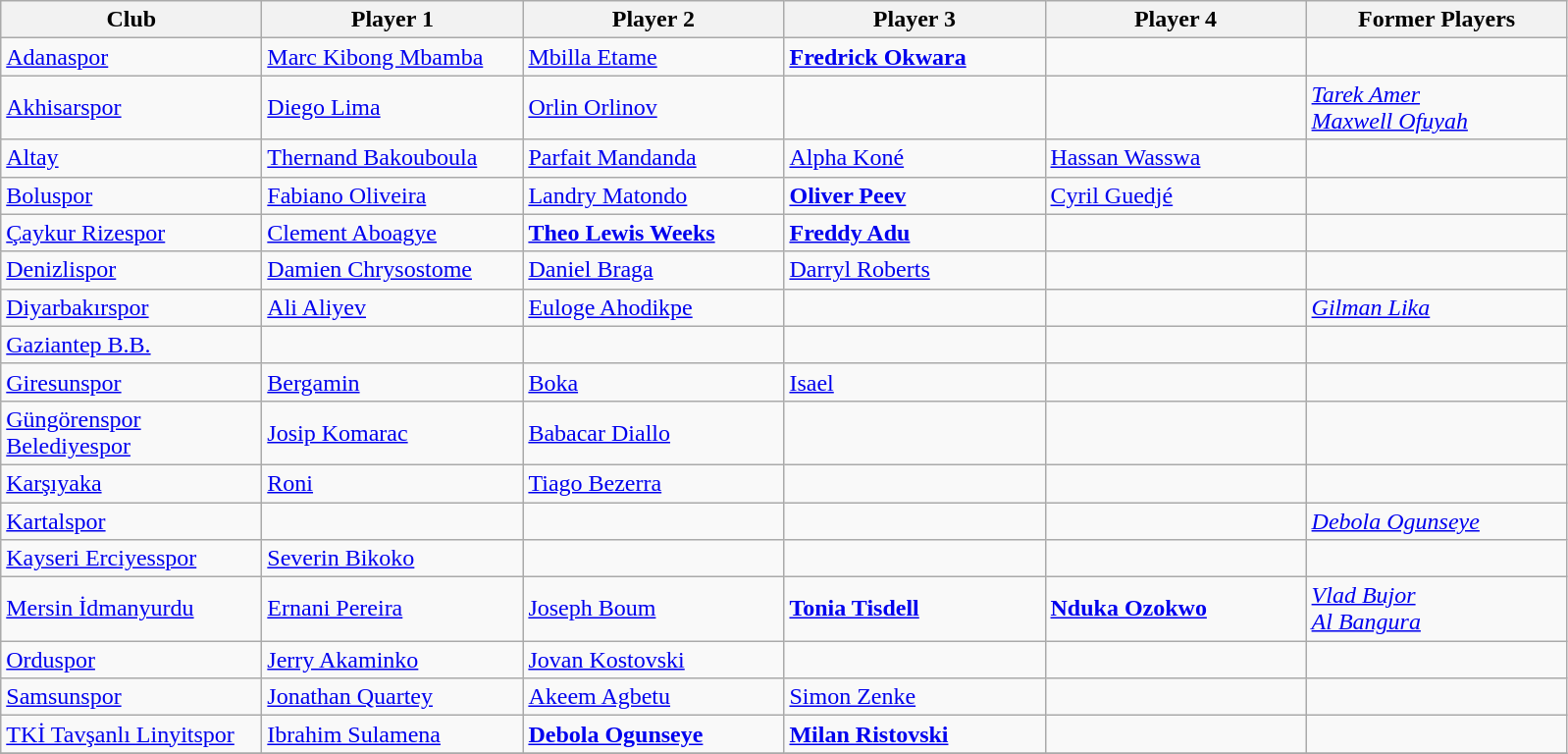<table class="wikitable">
<tr>
<th width="170">Club</th>
<th width="170">Player 1</th>
<th width="170">Player 2</th>
<th width="170">Player 3</th>
<th width="170">Player 4</th>
<th width="170">Former Players</th>
</tr>
<tr>
<td><a href='#'>Adanaspor</a></td>
<td> <a href='#'>Marc Kibong Mbamba</a></td>
<td> <a href='#'>Mbilla Etame</a></td>
<td> <strong><a href='#'>Fredrick Okwara</a></strong></td>
<td></td>
<td></td>
</tr>
<tr>
<td><a href='#'>Akhisarspor</a></td>
<td> <a href='#'>Diego Lima</a></td>
<td> <a href='#'>Orlin Orlinov</a></td>
<td></td>
<td></td>
<td> <em><a href='#'>Tarek Amer</a></em> <br>  <em><a href='#'>Maxwell Ofuyah</a></em></td>
</tr>
<tr>
<td><a href='#'>Altay</a></td>
<td> <a href='#'>Thernand Bakouboula</a></td>
<td> <a href='#'>Parfait Mandanda</a></td>
<td> <a href='#'>Alpha Koné</a></td>
<td> <a href='#'>Hassan Wasswa</a></td>
<td></td>
</tr>
<tr>
<td><a href='#'>Boluspor</a></td>
<td> <a href='#'>Fabiano Oliveira</a></td>
<td> <a href='#'>Landry Matondo</a></td>
<td> <strong><a href='#'>Oliver Peev</a></strong></td>
<td> <a href='#'>Cyril Guedjé</a></td>
<td></td>
</tr>
<tr>
<td><a href='#'>Çaykur Rizespor</a></td>
<td> <a href='#'>Clement Aboagye</a></td>
<td> <strong><a href='#'>Theo Lewis Weeks</a></strong></td>
<td> <strong><a href='#'>Freddy Adu</a></strong></td>
<td></td>
<td></td>
</tr>
<tr>
<td><a href='#'>Denizlispor</a></td>
<td> <a href='#'>Damien Chrysostome</a></td>
<td> <a href='#'>Daniel Braga</a></td>
<td> <a href='#'>Darryl Roberts</a></td>
<td></td>
<td></td>
</tr>
<tr>
<td><a href='#'>Diyarbakırspor</a></td>
<td> <a href='#'>Ali Aliyev</a></td>
<td> <a href='#'>Euloge Ahodikpe</a></td>
<td></td>
<td></td>
<td> <em><a href='#'>Gilman Lika</a></em></td>
</tr>
<tr>
<td><a href='#'>Gaziantep B.B.</a></td>
<td></td>
<td></td>
<td></td>
<td></td>
<td></td>
</tr>
<tr>
<td><a href='#'>Giresunspor</a></td>
<td> <a href='#'>Bergamin</a></td>
<td> <a href='#'>Boka</a></td>
<td> <a href='#'>Isael</a></td>
<td></td>
<td></td>
</tr>
<tr>
<td><a href='#'>Güngörenspor Belediyespor</a></td>
<td> <a href='#'>Josip Komarac</a></td>
<td> <a href='#'>Babacar Diallo</a></td>
<td></td>
<td></td>
<td></td>
</tr>
<tr>
<td><a href='#'>Karşıyaka</a></td>
<td> <a href='#'>Roni</a></td>
<td> <a href='#'>Tiago Bezerra</a></td>
<td></td>
<td></td>
<td></td>
</tr>
<tr>
<td><a href='#'>Kartalspor</a></td>
<td></td>
<td></td>
<td></td>
<td></td>
<td> <em><a href='#'>Debola Ogunseye</a></em></td>
</tr>
<tr>
<td><a href='#'>Kayseri Erciyesspor</a></td>
<td> <a href='#'>Severin Bikoko</a></td>
<td></td>
<td></td>
<td></td>
<td></td>
</tr>
<tr>
<td><a href='#'>	Mersin İdmanyurdu</a></td>
<td> <a href='#'>Ernani Pereira</a></td>
<td> <a href='#'>Joseph Boum</a></td>
<td> <strong><a href='#'>Tonia Tisdell</a></strong></td>
<td> <strong><a href='#'>Nduka Ozokwo</a></strong></td>
<td> <em><a href='#'>Vlad Bujor</a></em> <br>  <em><a href='#'>Al Bangura</a></em></td>
</tr>
<tr>
<td><a href='#'>Orduspor</a></td>
<td> <a href='#'>Jerry Akaminko</a></td>
<td> <a href='#'>Jovan Kostovski</a></td>
<td></td>
<td></td>
<td></td>
</tr>
<tr>
<td><a href='#'>Samsunspor</a></td>
<td> <a href='#'>Jonathan Quartey</a></td>
<td> <a href='#'>Akeem Agbetu</a></td>
<td> <a href='#'>Simon Zenke</a></td>
<td></td>
<td></td>
</tr>
<tr>
<td><a href='#'>TKİ Tavşanlı Linyitspor</a></td>
<td> <a href='#'>Ibrahim Sulamena</a></td>
<td> <strong><a href='#'>Debola Ogunseye</a></strong></td>
<td> <strong><a href='#'>Milan Ristovski</a></strong></td>
<td></td>
<td></td>
</tr>
<tr>
</tr>
</table>
